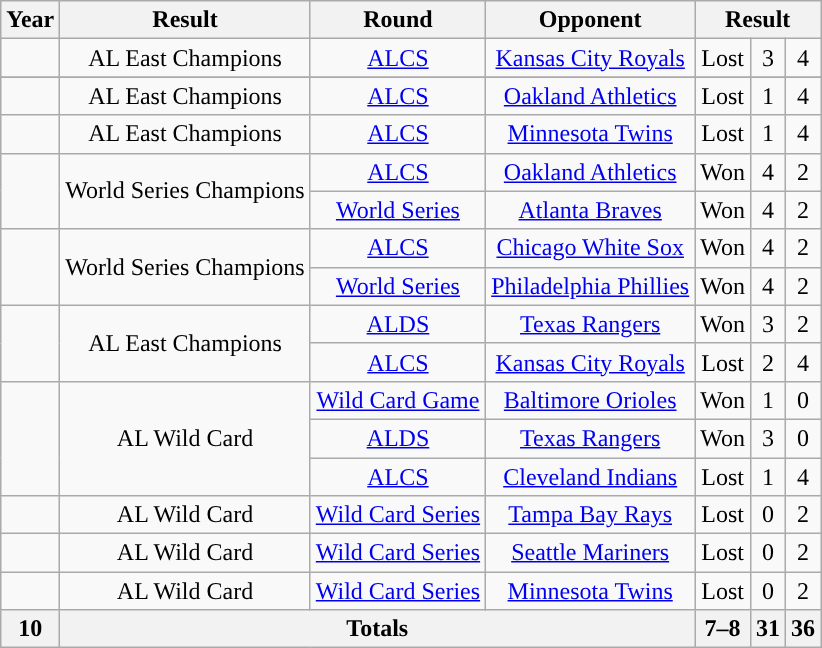<table class="wikitable">
<tr>
<th colspan=1>Year</th>
<th colspan=1>Result</th>
<th colspan=1>Round</th>
<th colspan=1>Opponent</th>
<th colspan=3>Result</th>
</tr>
<tr>
<td align="center" rowspan="1"></td>
<td align="center" rowspan="1">AL East Champions</td>
<td align="center"><a href='#'>ALCS</a></td>
<td align="center"><a href='#'>Kansas City Royals</a></td>
<td align="center">Lost</td>
<td align="center">3</td>
<td align="center">4</td>
</tr>
<tr>
</tr>
<tr>
<td align="center" rowspan="1"></td>
<td align="center" rowspan="1">AL East Champions</td>
<td align="center"><a href='#'>ALCS</a></td>
<td align="center"><a href='#'>Oakland Athletics</a></td>
<td align="center">Lost</td>
<td align="center">1</td>
<td align="center">4</td>
</tr>
<tr>
<td align="center" rowspan="1"></td>
<td align="center" rowspan="1">AL East Champions</td>
<td align="center"><a href='#'>ALCS</a></td>
<td align="center"><a href='#'>Minnesota Twins</a></td>
<td align="center">Lost</td>
<td align="center">1</td>
<td align="center">4</td>
</tr>
<tr>
<td align="center" rowspan="2"></td>
<td align="center" rowspan="2">World Series Champions</td>
<td align="center"><a href='#'>ALCS</a></td>
<td align="center"><a href='#'>Oakland Athletics</a></td>
<td align="center">Won</td>
<td align="center">4</td>
<td align="center">2</td>
</tr>
<tr>
<td align="center"><a href='#'>World Series</a></td>
<td align="center"><a href='#'>Atlanta Braves</a></td>
<td align="center">Won</td>
<td align="center">4</td>
<td align="center">2</td>
</tr>
<tr>
<td align="center" rowspan="2"></td>
<td align="center" rowspan="2">World Series Champions</td>
<td align="center"><a href='#'>ALCS</a></td>
<td align="center"><a href='#'>Chicago White Sox</a></td>
<td align="center">Won</td>
<td align="center">4</td>
<td align="center">2</td>
</tr>
<tr>
<td align="center"><a href='#'>World Series</a></td>
<td align="center"><a href='#'>Philadelphia Phillies</a></td>
<td align="center">Won</td>
<td align="center">4</td>
<td align="center">2</td>
</tr>
<tr>
<td align="center" rowspan="2"></td>
<td align="center" rowspan="2">AL East Champions</td>
<td align="center"><a href='#'>ALDS</a></td>
<td align="center"><a href='#'>Texas Rangers</a></td>
<td align="center">Won</td>
<td align="center">3</td>
<td align="center">2</td>
</tr>
<tr>
<td align="center"><a href='#'>ALCS</a></td>
<td align="center"><a href='#'>Kansas City Royals</a></td>
<td align="center">Lost</td>
<td align="center">2</td>
<td align="center">4</td>
</tr>
<tr>
<td align="center" rowspan="3"></td>
<td align="center" rowspan="3">AL Wild Card</td>
<td align="center"><a href='#'>Wild Card Game</a></td>
<td align="center"><a href='#'>Baltimore Orioles</a></td>
<td align="center">Won</td>
<td align="center">1</td>
<td align="center">0</td>
</tr>
<tr>
<td align="center"><a href='#'>ALDS</a></td>
<td align="center"><a href='#'>Texas Rangers</a></td>
<td align="center">Won</td>
<td align="center">3</td>
<td align="center">0</td>
</tr>
<tr>
<td align="center"><a href='#'>ALCS</a></td>
<td align="center"><a href='#'>Cleveland Indians</a></td>
<td align="center">Lost</td>
<td align="center">1</td>
<td align="center">4</td>
</tr>
<tr>
<td align="center" rowspan="1"></td>
<td align="center" rowspan="1">AL Wild Card</td>
<td align="center"><a href='#'>Wild Card Series</a></td>
<td align="center"><a href='#'>Tampa Bay Rays</a></td>
<td align="center">Lost</td>
<td align="center">0</td>
<td align="center">2</td>
</tr>
<tr>
<td align="center" rowspan="1"></td>
<td align="center" rowspan="1">AL Wild Card</td>
<td align="center"><a href='#'>Wild Card Series</a></td>
<td align="center"><a href='#'>Seattle Mariners</a></td>
<td align="center">Lost</td>
<td align="center">0</td>
<td align="center">2</td>
</tr>
<tr>
<td align="center" rowspan="1"></td>
<td align="center" rowspan="1">AL Wild Card</td>
<td align="center"><a href='#'>Wild Card Series</a></td>
<td align="center"><a href='#'>Minnesota Twins</a></td>
<td align="center">Lost</td>
<td align="center">0</td>
<td align="center">2</td>
</tr>
<tr>
<th align="center">10</th>
<th colspan="3">Totals</th>
<th>7–8</th>
<th>31</th>
<th>36</th>
</tr>
</table>
